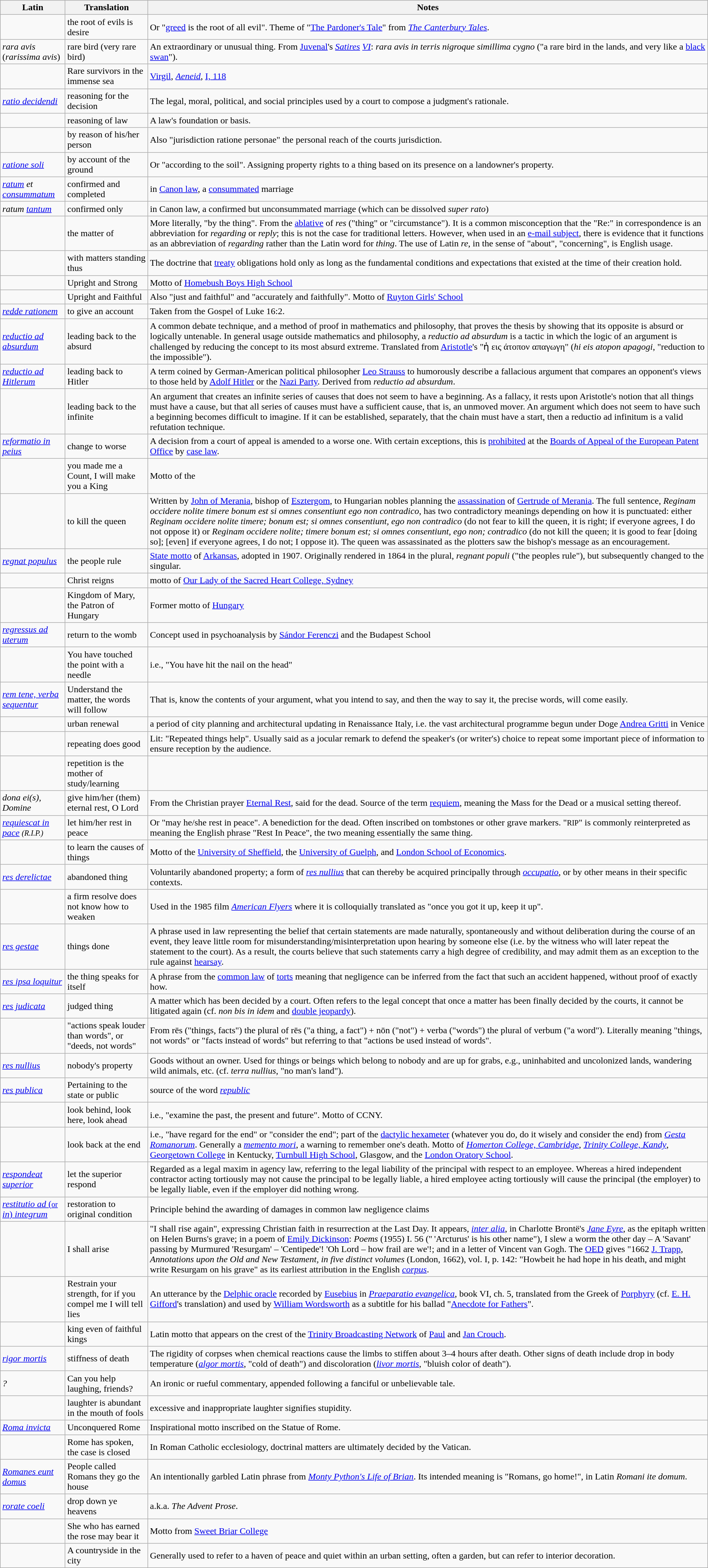<table class="wikitable">
<tr>
<th>Latin</th>
<th>Translation</th>
<th>Notes</th>
</tr>
<tr>
<td><em></em></td>
<td>the root of evils is desire</td>
<td>Or "<a href='#'>greed</a> is the root of all evil". Theme of "<a href='#'>The Pardoner's Tale</a>" from <em><a href='#'>The Canterbury Tales</a></em>.</td>
</tr>
<tr>
<td><em>rara avis</em> (<em>rarissima avis</em>)</td>
<td>rare bird (very rare bird)</td>
<td>An extraordinary or unusual thing. From <a href='#'>Juvenal</a>'s <em><a href='#'>Satires</a> <a href='#'>VI</a></em>: <em>rara avis in terris nigroque simillima cygno</em> ("a rare bird in the lands, and very like a <a href='#'>black swan</a>").</td>
</tr>
<tr>
<td><em></em></td>
<td>Rare survivors in the immense sea</td>
<td><a href='#'>Virgil</a>, <em><a href='#'>Aeneid</a></em>, <a href='#'>I, 118</a></td>
</tr>
<tr>
<td><em><a href='#'>ratio decidendi</a></em></td>
<td>reasoning for the decision</td>
<td>The legal, moral, political, and social principles used by a court to compose a judgment's rationale.</td>
</tr>
<tr>
<td><em></em></td>
<td>reasoning of law</td>
<td>A law's foundation or basis.</td>
</tr>
<tr>
<td><em></em></td>
<td>by reason of his/her person</td>
<td>Also "jurisdiction ratione personae" the personal reach of the courts jurisdiction.</td>
</tr>
<tr>
<td><em><a href='#'>ratione soli</a></em></td>
<td>by account of the ground</td>
<td>Or "according to the soil". Assigning property rights to a thing based on its presence on a landowner's property.</td>
</tr>
<tr>
<td><em><a href='#'>ratum</a> et <a href='#'>consummatum</a></em></td>
<td>confirmed and completed</td>
<td>in <a href='#'>Canon law</a>, a <a href='#'>consummated</a> marriage</td>
</tr>
<tr>
<td><em>ratum <a href='#'>tantum</a></em></td>
<td>confirmed only</td>
<td>in Canon law, a confirmed but unconsummated marriage (which can be dissolved <em>super rato</em>)</td>
</tr>
<tr>
<td><em></em></td>
<td> the matter of</td>
<td>More literally, "by the thing". From the <a href='#'>ablative</a> of <em>res</em> ("thing" or "circumstance"). It is a common misconception that the "Re:" in correspondence is an abbreviation for <em>regarding</em> or <em>reply</em>; this is not the case for traditional letters. However, when used in an <a href='#'>e-mail subject</a>, there is evidence that it functions as an abbreviation of <em>regarding</em> rather than the Latin word for <em>thing</em>. The use of Latin <em>re</em>, in the sense of "about", "concerning", is English usage. </td>
</tr>
<tr>
<td><em></em></td>
<td>with matters standing thus</td>
<td>The doctrine that <a href='#'>treaty</a> obligations hold only as long as the fundamental conditions and expectations that existed at the time of their creation hold.</td>
</tr>
<tr>
<td><em></em></td>
<td>Upright and Strong</td>
<td>Motto of <a href='#'>Homebush Boys High School</a></td>
</tr>
<tr>
<td><em></em></td>
<td>Upright and Faithful</td>
<td>Also "just and faithful" and "accurately and faithfully". Motto of <a href='#'>Ruyton Girls' School</a></td>
</tr>
<tr>
<td><em><a href='#'>redde rationem</a></em></td>
<td>to give an account</td>
<td>Taken from the Gospel of Luke 16:2.</td>
</tr>
<tr>
<td><em><a href='#'>reductio ad absurdum</a></em></td>
<td>leading back to the absurd</td>
<td>A common debate technique, and a method of proof in mathematics and philosophy, that proves the thesis by showing that its opposite is absurd or logically untenable. In general usage outside mathematics and philosophy, a <em>reductio ad absurdum</em> is a tactic in which the logic of an argument is challenged by reducing the concept to its most absurd extreme. Translated from <a href='#'>Aristotle</a>'s "ἡ εις άτοπον απαγωγη" (<em>hi eis atopon apagogi</em>, "reduction to the impossible").</td>
</tr>
<tr>
<td><em><a href='#'>reductio ad Hitlerum</a></em></td>
<td>leading back to Hitler</td>
<td>A term coined by German-American political philosopher <a href='#'>Leo Strauss</a> to humorously describe a fallacious argument that compares an opponent's views to those held by <a href='#'>Adolf Hitler</a> or the <a href='#'>Nazi Party</a>. Derived from <em>reductio ad absurdum</em>.</td>
</tr>
<tr>
<td><em></em></td>
<td>leading back to the infinite</td>
<td>An argument that creates an infinite series of causes that does not seem to have a beginning. As a fallacy, it rests upon Aristotle's notion that all things must have a cause, but that all series of causes must have a sufficient cause, that is, an unmoved mover. An argument which does not seem to have such a beginning becomes difficult to imagine. If it can be established, separately, that the chain must have a start, then a reductio ad infinitum is a valid refutation technique.</td>
</tr>
<tr>
<td><em><a href='#'>reformatio in peius</a></em></td>
<td>change to worse</td>
<td>A decision from a court of appeal is amended to a worse one. With certain exceptions, this is <a href='#'>prohibited</a> at the <a href='#'>Boards of Appeal of the European Patent Office</a> by <a href='#'>case law</a>.</td>
</tr>
<tr>
<td><em></em></td>
<td>you made me a Count, I will make you a King</td>
<td>Motto of the </td>
</tr>
<tr>
<td><em></em></td>
<td>to kill the queen</td>
<td>Written by <a href='#'>John of Merania</a>, bishop of <a href='#'>Esztergom</a>, to Hungarian nobles planning the <a href='#'>assassination</a> of <a href='#'>Gertrude of Merania</a>. The full sentence, <em>Reginam occidere nolite timere bonum est si omnes consentiunt ego non contradico</em>, has two contradictory meanings depending on how it is punctuated: either <em>Reginam occidere nolite timere; bonum est; si omnes consentiunt, ego non contradico</em> (do not fear to kill the queen, it is right; if everyone agrees, I do not oppose it) or <em>Reginam occidere nolite; timere bonum est; si omnes consentiunt, ego non; contradico</em> (do not kill the queen; it is good to fear [doing so]; [even] if everyone agrees, I do not; I oppose it). The queen was assassinated as the plotters saw the bishop's message as an encouragement.</td>
</tr>
<tr>
<td><em><a href='#'>regnat populus</a></em></td>
<td>the people rule</td>
<td><a href='#'>State motto</a> of <a href='#'>Arkansas</a>, adopted in 1907. Originally rendered in 1864 in the plural, <em>regnant populi</em> ("the peoples rule"), but subsequently changed to the singular.</td>
</tr>
<tr>
<td><em></em></td>
<td>Christ reigns</td>
<td>motto of <a href='#'>Our Lady of the Sacred Heart College, Sydney</a></td>
</tr>
<tr>
<td><em></em></td>
<td>Kingdom of Mary, the Patron of Hungary</td>
<td>Former motto of <a href='#'>Hungary</a></td>
</tr>
<tr>
<td><em><a href='#'>regressus ad uterum</a></em></td>
<td>return to the womb</td>
<td>Concept used in psychoanalysis by <a href='#'>Sándor Ferenczi</a> and the Budapest School</td>
</tr>
<tr>
<td><em></em></td>
<td>You have touched the point with a needle</td>
<td>i.e., "You have hit the nail on the head"</td>
</tr>
<tr>
<td><em><a href='#'>rem tene, verba sequentur</a></em></td>
<td>Understand the matter, the words will follow</td>
<td>That is, know the contents of your argument, what you intend to say, and then the way to say it, the precise words, will come easily.</td>
</tr>
<tr>
<td><em></em></td>
<td>urban renewal</td>
<td>a period of city planning and architectural updating in Renaissance Italy, i.e. the vast architectural programme begun under Doge <a href='#'>Andrea Gritti</a> in Venice</td>
</tr>
<tr>
<td><em></em></td>
<td>repeating does good</td>
<td>Lit: "Repeated things help". Usually said as a jocular remark to defend the speaker's (or writer's) choice to repeat some important piece of information to ensure reception by the audience.</td>
</tr>
<tr>
<td><em></em></td>
<td>repetition is the mother of study/learning</td>
<td></td>
</tr>
<tr>
<td><em> dona ei(s), Domine</em></td>
<td>give him/her (them) eternal rest, O Lord</td>
<td>From the Christian prayer <a href='#'>Eternal Rest</a>, said for the dead. Source of the term <a href='#'>requiem</a>, meaning the Mass for the Dead or a musical setting thereof.</td>
</tr>
<tr>
<td><em><a href='#'>requiescat in pace</a> <small>(R.I.P.)</small></em></td>
<td>let him/her rest in peace</td>
<td>Or "may he/she rest in peace". A benediction for the dead. Often inscribed on tombstones or other grave markers. "<small>RIP</small>" is commonly reinterpreted as meaning the English phrase "Rest In Peace", the two meaning essentially the same thing.</td>
</tr>
<tr>
<td><em></em></td>
<td>to learn the causes of things</td>
<td>Motto of the <a href='#'>University of Sheffield</a>, the <a href='#'>University of Guelph</a>, and <a href='#'>London School of Economics</a>.</td>
</tr>
<tr>
<td><em><a href='#'>res derelictae</a></em></td>
<td>abandoned thing</td>
<td>Voluntarily abandoned property; a form of <em><a href='#'>res nullius</a></em> that can thereby be acquired principally through <em><a href='#'>occupatio</a></em>, or by other means in their specific contexts.</td>
</tr>
<tr>
<td><em></em></td>
<td>a firm resolve does not know how to weaken</td>
<td>Used in the 1985 film <em><a href='#'>American Flyers</a></em> where it is colloquially translated as "once you got it up, keep it up".</td>
</tr>
<tr>
<td><em><a href='#'>res gestae</a></em></td>
<td>things done</td>
<td>A phrase used in law representing the belief that certain statements are made naturally, spontaneously and without deliberation during the course of an event, they leave little room for misunderstanding/misinterpretation upon hearing by someone else (i.e. by the witness who will later repeat the statement to the court). As a result, the courts believe that such statements carry a high degree of credibility, and may admit them as an exception to the rule against <a href='#'>hearsay</a>.</td>
</tr>
<tr>
<td><em><a href='#'>res ipsa loquitur</a></em></td>
<td>the thing speaks for itself</td>
<td>A phrase from the <a href='#'>common law</a> of <a href='#'>torts</a> meaning that negligence can be inferred from the fact that such an accident happened, without proof of exactly how.</td>
</tr>
<tr>
<td><em><a href='#'>res judicata</a></em></td>
<td>judged thing</td>
<td>A matter which has been decided by a court. Often refers to the legal concept that once a matter has been finally decided by the courts, it cannot be litigated again (cf. <em>non bis in idem</em> and <a href='#'>double jeopardy</a>).</td>
</tr>
<tr>
<td><em></em></td>
<td>"actions speak louder than words", or "deeds, not words"</td>
<td>From rēs ("things, facts") the plural of rēs ("a thing, a fact") + nōn ("not") + verba ("words") the plural of verbum ("a word"). Literally meaning "things, not words" or "facts instead of words" but referring to that "actions be used instead of words".</td>
</tr>
<tr>
<td><em><a href='#'>res nullius</a></em></td>
<td>nobody's property</td>
<td>Goods without an owner. Used for things or beings which belong to nobody and are up for grabs, e.g., uninhabited and uncolonized lands, wandering wild animals, etc. (cf. <em>terra nullius</em>, "no man's land").</td>
</tr>
<tr>
<td><em><a href='#'>res publica</a></em></td>
<td>Pertaining to the state or public</td>
<td>source of the word <em><a href='#'>republic</a></em></td>
</tr>
<tr>
<td><em></em></td>
<td>look behind, look here, look ahead</td>
<td>i.e., "examine the past, the present and future". Motto of CCNY.</td>
</tr>
<tr>
<td><em></em></td>
<td>look back at the end</td>
<td>i.e., "have regard for the end" or "consider the end"; part of the <a href='#'>dactylic hexameter</a>  (whatever you do, do it wisely and consider the end) from <em><a href='#'>Gesta Romanorum</a></em>. Generally a <em><a href='#'>memento mori</a></em>, a warning to remember one's death. Motto of <em><a href='#'>Homerton College, Cambridge</a></em>, <em><a href='#'>Trinity College, Kandy</a></em>, <a href='#'>Georgetown College</a> in Kentucky, <a href='#'>Turnbull High School</a>, Glasgow, and the <a href='#'>London Oratory School</a>.</td>
</tr>
<tr>
<td><em><a href='#'>respondeat superior</a></em></td>
<td>let the superior respond</td>
<td>Regarded as a legal maxim in agency law, referring to the legal liability of the principal with respect to an employee. Whereas a hired independent contractor acting tortiously may not cause the principal to be legally liable, a hired employee acting tortiously will cause the principal (the employer) to be legally liable, even if the employer did nothing wrong.</td>
</tr>
<tr>
<td><a href='#'><em>restitutio ad</em> (<small>or</small> <em>in</em>) <em>integrum</em></a></td>
<td>restoration to original condition</td>
<td>Principle behind the awarding of damages in common law negligence claims</td>
</tr>
<tr>
<td><em></em></td>
<td>I shall arise</td>
<td>"I shall rise again", expressing Christian faith in resurrection at the Last Day. It appears, <em><a href='#'>inter alia</a></em>, in Charlotte Brontë's <em><a href='#'>Jane Eyre</a></em>, as the epitaph written on Helen Burns's grave; in a poem of  <a href='#'>Emily Dickinson</a>: <em>Poems</em> (1955) I. 56 (" 'Arcturus' is his other name"), I slew a worm the other day – A 'Savant' passing by Murmured 'Resurgam' – 'Centipede'! 'Oh Lord – how frail are we'!; and in a letter of Vincent van Gogh.  The <a href='#'>OED</a> gives "1662 <a href='#'>J. Trapp</a>, <em>Annotations upon the Old and New Testament, in five distinct volumes</em> (London, 1662), vol. I, p. 142: "Howbeit he had hope in his death, and might write Resurgam on his grave" as its earliest attribution in the English <em><a href='#'>corpus</a></em>.</td>
</tr>
<tr>
<td><em></em></td>
<td>Restrain your strength, for if you compel me I will tell lies</td>
<td>An utterance by the <a href='#'>Delphic oracle</a> recorded by <a href='#'>Eusebius</a> in <em><a href='#'>Praeparatio evangelica</a></em>, book VI, ch. 5, translated from the Greek of <a href='#'>Porphyry</a> (cf. <a href='#'>E. H. Gifford</a>'s translation) and used by <a href='#'>William Wordsworth</a> as a subtitle for his ballad "<a href='#'>Anecdote for Fathers</a>".</td>
</tr>
<tr>
<td><em></em></td>
<td>king even of faithful kings</td>
<td>Latin motto that appears on the crest of the <a href='#'>Trinity Broadcasting Network</a> of <a href='#'>Paul</a> and <a href='#'>Jan Crouch</a>.</td>
</tr>
<tr>
<td><em><a href='#'>rigor mortis</a></em></td>
<td>stiffness of death</td>
<td>The rigidity of corpses when chemical reactions cause the limbs to stiffen about 3–4 hours after death. Other signs of death include drop in body temperature (<em><a href='#'>algor mortis</a></em>, "cold of death") and discoloration (<em><a href='#'>livor mortis</a></em>, "bluish color of death").</td>
</tr>
<tr>
<td><em>?</em></td>
<td>Can you help laughing, friends?</td>
<td>An ironic or rueful commentary, appended following a fanciful or unbelievable tale.</td>
</tr>
<tr>
<td><em></em></td>
<td>laughter is abundant in the mouth of fools</td>
<td>excessive and inappropriate laughter signifies stupidity.</td>
</tr>
<tr>
<td><em><a href='#'>Roma invicta</a></em></td>
<td>Unconquered Rome</td>
<td>Inspirational motto inscribed on the Statue of Rome.</td>
</tr>
<tr>
<td><em></em></td>
<td>Rome has spoken, the case is closed</td>
<td>In Roman Catholic ecclesiology, doctrinal matters are ultimately decided by the Vatican.</td>
</tr>
<tr>
<td><em><a href='#'>Romanes eunt domus</a></em></td>
<td>People called Romans they go the house</td>
<td>An intentionally garbled Latin phrase from <em><a href='#'>Monty Python's Life of Brian</a></em>. Its intended meaning is "Romans, go home!", in Latin <em>Romani ite domum</em>.</td>
</tr>
<tr>
<td><em><a href='#'>rorate coeli</a></em></td>
<td>drop down ye heavens</td>
<td>a.k.a. <em>The Advent Prose</em>.</td>
</tr>
<tr>
<td><em></em></td>
<td>She who has earned the rose may bear it</td>
<td>Motto from <a href='#'>Sweet Briar College</a></td>
</tr>
<tr>
<td><em></em></td>
<td>A countryside in the city</td>
<td>Generally used to refer to a haven of peace and quiet within an urban setting, often a garden, but can refer to interior decoration.</td>
</tr>
</table>
